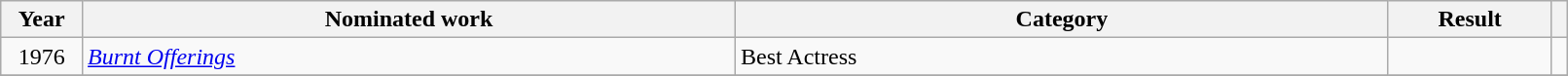<table class="wikitable" style="width:85%;">
<tr>
<th width=5%>Year</th>
<th style="width:40%;">Nominated work</th>
<th style="width:40%;">Category</th>
<th style="width:10%;">Result</th>
<th width=1%></th>
</tr>
<tr>
<td style="text-align:center;">1976</td>
<td><em><a href='#'>Burnt Offerings</a></em></td>
<td>Best Actress</td>
<td></td>
<td style="text-align:center;"></td>
</tr>
<tr>
</tr>
</table>
